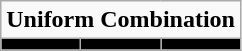<table class="wikitable">
<tr>
<td align="center" Colspan="3"><strong>Uniform Combination</strong></td>
</tr>
<tr align="center">
<th style="background:#000000;"></th>
<th style="background:#000000;"></th>
<th style="background:#000000;"></th>
</tr>
</table>
